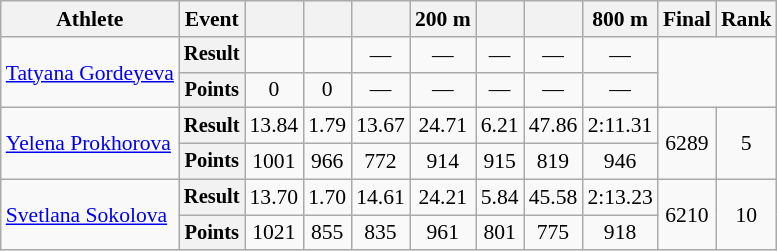<table class="wikitable" style="font-size:90%">
<tr>
<th>Athlete</th>
<th>Event</th>
<th></th>
<th></th>
<th></th>
<th>200 m</th>
<th></th>
<th></th>
<th>800 m</th>
<th>Final</th>
<th>Rank</th>
</tr>
<tr align=center>
<td align=left rowspan=2><a href='#'>Tatyana Gordeyeva</a></td>
<th style="font-size:95%">Result</th>
<td></td>
<td></td>
<td>—</td>
<td>—</td>
<td>—</td>
<td>—</td>
<td>—</td>
<td rowspan=2 colspan=2></td>
</tr>
<tr align=center>
<th style="font-size:95%">Points</th>
<td>0</td>
<td>0</td>
<td>—</td>
<td>—</td>
<td>—</td>
<td>—</td>
<td>—</td>
</tr>
<tr align=center>
<td align=left rowspan=2><a href='#'>Yelena Prokhorova</a></td>
<th style="font-size:95%">Result</th>
<td>13.84</td>
<td>1.79</td>
<td>13.67</td>
<td>24.71</td>
<td>6.21</td>
<td>47.86</td>
<td>2:11.31</td>
<td rowspan=2>6289</td>
<td rowspan=2>5</td>
</tr>
<tr align=center>
<th style="font-size:95%">Points</th>
<td>1001</td>
<td>966</td>
<td>772</td>
<td>914</td>
<td>915</td>
<td>819</td>
<td>946</td>
</tr>
<tr align=center>
<td align=left rowspan=2><a href='#'>Svetlana Sokolova</a></td>
<th style="font-size:95%">Result</th>
<td>13.70</td>
<td>1.70</td>
<td>14.61</td>
<td>24.21</td>
<td>5.84</td>
<td>45.58</td>
<td>2:13.23</td>
<td rowspan=2>6210</td>
<td rowspan=2>10</td>
</tr>
<tr align=center>
<th style="font-size:95%">Points</th>
<td>1021</td>
<td>855</td>
<td>835</td>
<td>961</td>
<td>801</td>
<td>775</td>
<td>918</td>
</tr>
</table>
